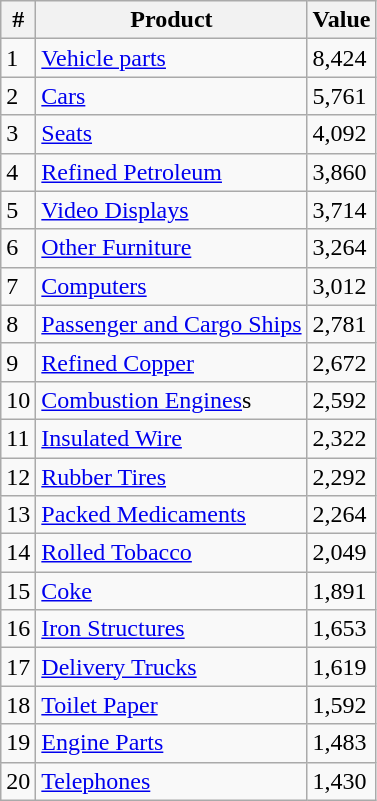<table class="wikitable sortable plainrowheads" ;">
<tr>
<th scope="col">#</th>
<th scope="col">Product</th>
<th scope="col">Value</th>
</tr>
<tr>
<td>1</td>
<td><a href='#'>Vehicle parts</a></td>
<td>8,424</td>
</tr>
<tr>
<td>2</td>
<td><a href='#'>Cars</a></td>
<td>5,761</td>
</tr>
<tr>
<td>3</td>
<td><a href='#'>Seats</a></td>
<td>4,092</td>
</tr>
<tr>
<td>4</td>
<td><a href='#'>Refined Petroleum</a></td>
<td>3,860</td>
</tr>
<tr>
<td>5</td>
<td><a href='#'>Video Displays</a></td>
<td>3,714</td>
</tr>
<tr>
<td>6</td>
<td><a href='#'>Other Furniture</a></td>
<td>3,264</td>
</tr>
<tr>
<td>7</td>
<td><a href='#'>Computers</a></td>
<td>3,012</td>
</tr>
<tr>
<td>8</td>
<td><a href='#'>Passenger and Cargo Ships</a></td>
<td>2,781</td>
</tr>
<tr>
<td>9</td>
<td><a href='#'>Refined Copper</a></td>
<td>2,672</td>
</tr>
<tr>
<td>10</td>
<td><a href='#'>Combustion Engines</a>s</td>
<td>2,592</td>
</tr>
<tr>
<td>11</td>
<td><a href='#'>Insulated Wire</a></td>
<td>2,322</td>
</tr>
<tr>
<td>12</td>
<td><a href='#'>Rubber Tires</a></td>
<td>2,292</td>
</tr>
<tr>
<td>13</td>
<td><a href='#'>Packed Medicaments</a></td>
<td>2,264</td>
</tr>
<tr>
<td>14</td>
<td><a href='#'>Rolled Tobacco</a></td>
<td>2,049</td>
</tr>
<tr>
<td>15</td>
<td><a href='#'>Coke</a></td>
<td>1,891</td>
</tr>
<tr>
<td>16</td>
<td><a href='#'>Iron Structures</a></td>
<td>1,653</td>
</tr>
<tr>
<td>17</td>
<td><a href='#'>Delivery Trucks</a></td>
<td>1,619</td>
</tr>
<tr>
<td>18</td>
<td><a href='#'>Toilet Paper</a></td>
<td>1,592</td>
</tr>
<tr>
<td>19</td>
<td><a href='#'>Engine Parts</a></td>
<td>1,483</td>
</tr>
<tr>
<td>20</td>
<td><a href='#'>Telephones</a></td>
<td>1,430</td>
</tr>
</table>
